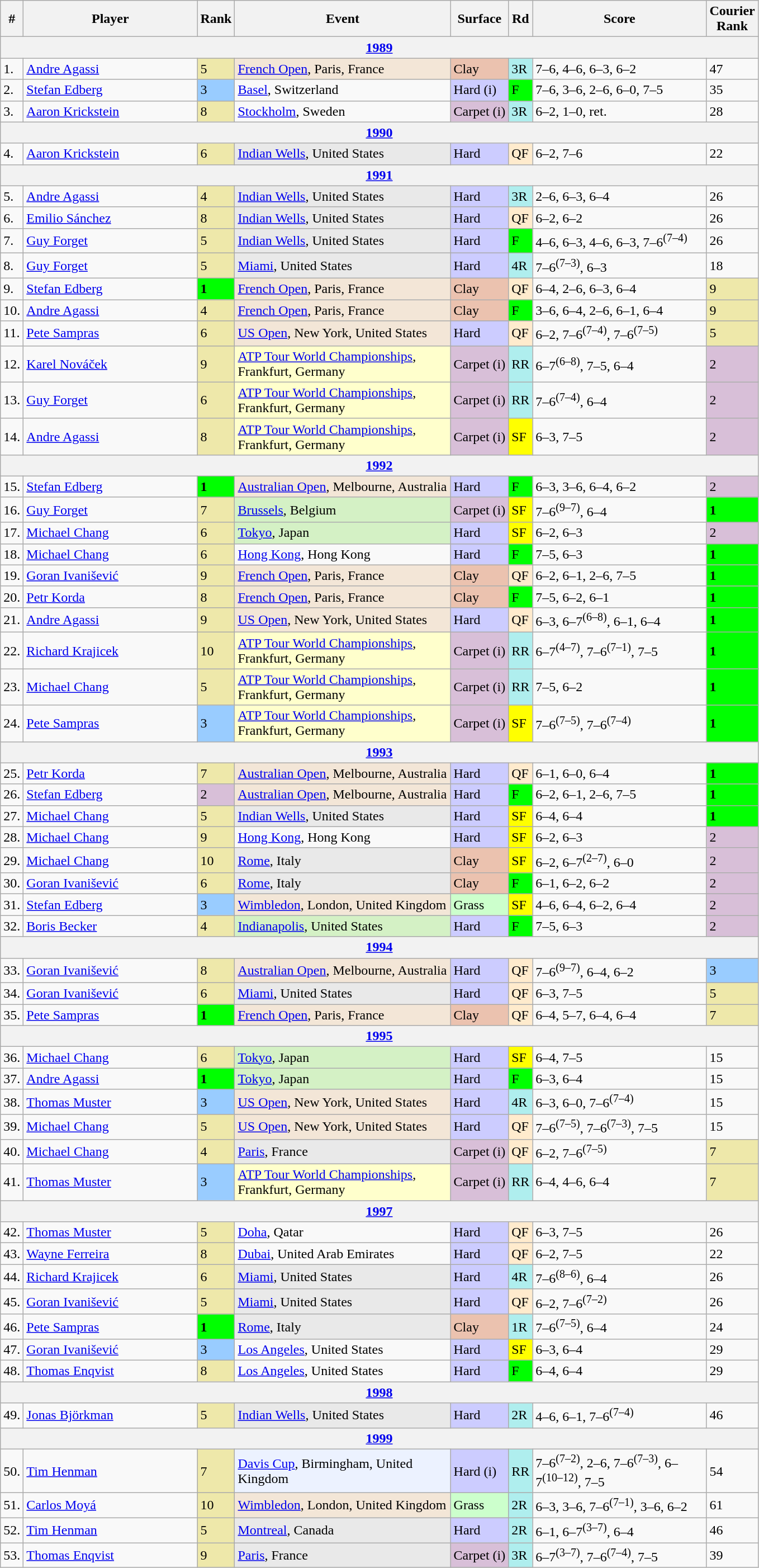<table class="wikitable sortable">
<tr>
<th>#</th>
<th width=200>Player</th>
<th>Rank</th>
<th width=250>Event</th>
<th>Surface</th>
<th>Rd</th>
<th width=200>Score</th>
<th>Courier<br>Rank</th>
</tr>
<tr>
<th colspan=8><a href='#'>1989</a></th>
</tr>
<tr>
<td>1.</td>
<td> <a href='#'>Andre Agassi</a></td>
<td bgcolor=EEE8AA>5</td>
<td bgcolor=f3e6d7><a href='#'>French Open</a>, Paris, France</td>
<td bgcolor=#ebc2af>Clay</td>
<td bgcolor=afeeee>3R</td>
<td>7–6, 4–6, 6–3, 6–2</td>
<td>47</td>
</tr>
<tr>
<td>2.</td>
<td> <a href='#'>Stefan Edberg</a></td>
<td bgcolor=99ccff>3</td>
<td><a href='#'>Basel</a>, Switzerland</td>
<td bgcolor=CCCCFF>Hard (i)</td>
<td bgcolor=lime>F</td>
<td>7–6, 3–6, 2–6, 6–0, 7–5</td>
<td>35</td>
</tr>
<tr>
<td>3.</td>
<td> <a href='#'>Aaron Krickstein</a></td>
<td bgcolor=EEE8AA>8</td>
<td><a href='#'>Stockholm</a>, Sweden</td>
<td bgcolor=thistle>Carpet (i)</td>
<td bgcolor=afeeee>3R</td>
<td>6–2, 1–0, ret.</td>
<td>28</td>
</tr>
<tr>
<th colspan=8><a href='#'>1990</a></th>
</tr>
<tr>
<td>4.</td>
<td> <a href='#'>Aaron Krickstein</a></td>
<td bgcolor=EEE8AA>6</td>
<td bgcolor=e9e9e9><a href='#'>Indian Wells</a>, United States</td>
<td bgcolor=CCCCFF>Hard</td>
<td bgcolor=ffebcd>QF</td>
<td>6–2, 7–6</td>
<td>22</td>
</tr>
<tr>
<th colspan=8><a href='#'>1991</a></th>
</tr>
<tr>
<td>5.</td>
<td> <a href='#'>Andre Agassi</a></td>
<td bgcolor=EEE8AA>4</td>
<td bgcolor=e9e9e9><a href='#'>Indian Wells</a>, United States</td>
<td bgcolor=CCCCFF>Hard</td>
<td bgcolor=afeeee>3R</td>
<td>2–6, 6–3, 6–4</td>
<td>26</td>
</tr>
<tr>
<td>6.</td>
<td> <a href='#'>Emilio Sánchez</a></td>
<td bgcolor=EEE8AA>8</td>
<td bgcolor=e9e9e9><a href='#'>Indian Wells</a>, United States</td>
<td bgcolor=CCCCFF>Hard</td>
<td bgcolor=ffebcd>QF</td>
<td>6–2, 6–2</td>
<td>26</td>
</tr>
<tr>
<td>7.</td>
<td> <a href='#'>Guy Forget</a></td>
<td bgcolor=EEE8AA>5</td>
<td bgcolor=e9e9e9><a href='#'>Indian Wells</a>, United States</td>
<td bgcolor=CCCCFF>Hard</td>
<td bgcolor=lime>F</td>
<td>4–6, 6–3, 4–6, 6–3, 7–6<sup>(7–4)</sup></td>
<td>26</td>
</tr>
<tr>
<td>8.</td>
<td> <a href='#'>Guy Forget</a></td>
<td bgcolor=EEE8AA>5</td>
<td bgcolor=e9e9e9><a href='#'>Miami</a>, United States</td>
<td bgcolor=CCCCFF>Hard</td>
<td bgcolor=afeeee>4R</td>
<td>7–6<sup>(7–3)</sup>, 6–3</td>
<td>18</td>
</tr>
<tr>
<td>9.</td>
<td> <a href='#'>Stefan Edberg</a></td>
<td bgcolor=lime><strong>1</strong></td>
<td bgcolor=f3e6d7><a href='#'>French Open</a>, Paris, France</td>
<td bgcolor=#ebc2af>Clay</td>
<td bgcolor=ffebcd>QF</td>
<td>6–4, 2–6, 6–3, 6–4</td>
<td bgcolor=EEE8AA>9</td>
</tr>
<tr>
<td>10.</td>
<td> <a href='#'>Andre Agassi</a></td>
<td bgcolor=EEE8AA>4</td>
<td bgcolor=f3e6d7><a href='#'>French Open</a>, Paris, France</td>
<td bgcolor=#ebc2af>Clay</td>
<td bgcolor=lime>F</td>
<td>3–6, 6–4, 2–6, 6–1, 6–4</td>
<td bgcolor=EEE8AA>9</td>
</tr>
<tr>
<td>11.</td>
<td> <a href='#'>Pete Sampras</a></td>
<td bgcolor=EEE8AA>6</td>
<td bgcolor=f3e6d7><a href='#'>US Open</a>, New York, United States</td>
<td bgcolor=CCCCFF>Hard</td>
<td bgcolor=ffebcd>QF</td>
<td>6–2, 7–6<sup>(7–4)</sup>, 7–6<sup>(7–5)</sup></td>
<td bgcolor=EEE8AA>5</td>
</tr>
<tr>
<td>12.</td>
<td> <a href='#'>Karel Nováček</a></td>
<td bgcolor=EEE8AA>9</td>
<td bgcolor=ffffcc><a href='#'>ATP Tour World Championships</a>, Frankfurt, Germany</td>
<td bgcolor=thistle>Carpet (i)</td>
<td bgcolor=afeeee>RR</td>
<td>6–7<sup>(6–8)</sup>, 7–5, 6–4</td>
<td bgcolor=thistle>2</td>
</tr>
<tr>
<td>13.</td>
<td> <a href='#'>Guy Forget</a></td>
<td bgcolor=EEE8AA>6</td>
<td bgcolor=ffffcc><a href='#'>ATP Tour World Championships</a>, Frankfurt, Germany</td>
<td bgcolor=thistle>Carpet (i)</td>
<td bgcolor=afeeee>RR</td>
<td>7–6<sup>(7–4)</sup>, 6–4</td>
<td bgcolor=thistle>2</td>
</tr>
<tr>
<td>14.</td>
<td> <a href='#'>Andre Agassi</a></td>
<td bgcolor=EEE8AA>8</td>
<td bgcolor=ffffcc><a href='#'>ATP Tour World Championships</a>, Frankfurt, Germany</td>
<td bgcolor=thistle>Carpet (i)</td>
<td bgcolor=yellow>SF</td>
<td>6–3, 7–5</td>
<td bgcolor=thistle>2</td>
</tr>
<tr>
<th colspan=8><a href='#'>1992</a></th>
</tr>
<tr>
<td>15.</td>
<td> <a href='#'>Stefan Edberg</a></td>
<td bgcolor=lime><strong>1</strong></td>
<td bgcolor=f3e6d7><a href='#'>Australian Open</a>, Melbourne, Australia</td>
<td bgcolor=CCCCFF>Hard</td>
<td bgcolor=lime>F</td>
<td>6–3, 3–6, 6–4, 6–2</td>
<td bgcolor=thistle>2</td>
</tr>
<tr>
<td>16.</td>
<td> <a href='#'>Guy Forget</a></td>
<td bgcolor=EEE8AA>7</td>
<td bgcolor=d4f1c5><a href='#'>Brussels</a>, Belgium</td>
<td bgcolor=thistle>Carpet (i)</td>
<td bgcolor=yellow>SF</td>
<td>7–6<sup>(9–7)</sup>, 6–4</td>
<td bgcolor=lime><strong>1</strong></td>
</tr>
<tr>
<td>17.</td>
<td> <a href='#'>Michael Chang</a></td>
<td bgcolor=EEE8AA>6</td>
<td bgcolor=d4f1c5><a href='#'>Tokyo</a>, Japan</td>
<td bgcolor=CCCCFF>Hard</td>
<td bgcolor=yellow>SF</td>
<td>6–2, 6–3</td>
<td bgcolor=thistle>2</td>
</tr>
<tr>
<td>18.</td>
<td> <a href='#'>Michael Chang</a></td>
<td bgcolor=EEE8AA>6</td>
<td><a href='#'>Hong Kong</a>, Hong Kong</td>
<td bgcolor=CCCCFF>Hard</td>
<td bgcolor=lime>F</td>
<td>7–5, 6–3</td>
<td bgcolor=lime><strong>1</strong></td>
</tr>
<tr>
<td>19.</td>
<td> <a href='#'>Goran Ivanišević</a></td>
<td bgcolor=EEE8AA>9</td>
<td bgcolor=f3e6d7><a href='#'>French Open</a>, Paris, France</td>
<td bgcolor=#ebc2af>Clay</td>
<td bgcolor=ffebcd>QF</td>
<td>6–2, 6–1, 2–6, 7–5</td>
<td bgcolor=lime><strong>1</strong></td>
</tr>
<tr>
<td>20.</td>
<td> <a href='#'>Petr Korda</a></td>
<td bgcolor=EEE8AA>8</td>
<td bgcolor=f3e6d7><a href='#'>French Open</a>, Paris, France</td>
<td bgcolor=#ebc2af>Clay</td>
<td bgcolor=lime>F</td>
<td>7–5, 6–2, 6–1</td>
<td bgcolor=lime><strong>1</strong></td>
</tr>
<tr>
<td>21.</td>
<td> <a href='#'>Andre Agassi</a></td>
<td bgcolor=EEE8AA>9</td>
<td bgcolor=f3e6d7><a href='#'>US Open</a>, New York, United States</td>
<td bgcolor=CCCCFF>Hard</td>
<td bgcolor=ffebcd>QF</td>
<td>6–3, 6–7<sup>(6–8)</sup>, 6–1, 6–4</td>
<td bgcolor=lime><strong>1</strong></td>
</tr>
<tr>
<td>22.</td>
<td> <a href='#'>Richard Krajicek</a></td>
<td bgcolor=EEE8AA>10</td>
<td bgcolor=ffffcc><a href='#'>ATP Tour World Championships</a>, Frankfurt, Germany</td>
<td bgcolor=thistle>Carpet (i)</td>
<td bgcolor=afeeee>RR</td>
<td>6–7<sup>(4–7)</sup>, 7–6<sup>(7–1)</sup>, 7–5</td>
<td bgcolor=lime><strong>1</strong></td>
</tr>
<tr>
<td>23.</td>
<td> <a href='#'>Michael Chang</a></td>
<td bgcolor=EEE8AA>5</td>
<td bgcolor=ffffcc><a href='#'>ATP Tour World Championships</a>, Frankfurt, Germany</td>
<td bgcolor=thistle>Carpet (i)</td>
<td bgcolor=afeeee>RR</td>
<td>7–5, 6–2</td>
<td bgcolor=lime><strong>1</strong></td>
</tr>
<tr>
<td>24.</td>
<td> <a href='#'>Pete Sampras</a></td>
<td bgcolor=99ccff>3</td>
<td bgcolor=ffffcc><a href='#'>ATP Tour World Championships</a>, Frankfurt, Germany</td>
<td bgcolor=thistle>Carpet (i)</td>
<td bgcolor=yellow>SF</td>
<td>7–6<sup>(7–5)</sup>, 7–6<sup>(7–4)</sup></td>
<td bgcolor=lime><strong>1</strong></td>
</tr>
<tr>
<th colspan=8><a href='#'>1993</a></th>
</tr>
<tr>
<td>25.</td>
<td> <a href='#'>Petr Korda</a></td>
<td bgcolor=EEE8AA>7</td>
<td bgcolor=f3e6d7><a href='#'>Australian Open</a>, Melbourne, Australia</td>
<td bgcolor=CCCCFF>Hard</td>
<td bgcolor=ffebcd>QF</td>
<td>6–1, 6–0, 6–4</td>
<td bgcolor=lime><strong>1</strong></td>
</tr>
<tr>
<td>26.</td>
<td> <a href='#'>Stefan Edberg</a></td>
<td bgcolor=thistle>2</td>
<td bgcolor=f3e6d7><a href='#'>Australian Open</a>, Melbourne, Australia</td>
<td bgcolor=CCCCFF>Hard</td>
<td bgcolor=lime>F</td>
<td>6–2, 6–1, 2–6, 7–5</td>
<td bgcolor=lime><strong>1</strong></td>
</tr>
<tr>
<td>27.</td>
<td> <a href='#'>Michael Chang</a></td>
<td bgcolor=EEE8AA>5</td>
<td bgcolor=e9e9e9><a href='#'>Indian Wells</a>, United States</td>
<td bgcolor=CCCCFF>Hard</td>
<td bgcolor=yellow>SF</td>
<td>6–4, 6–4</td>
<td bgcolor=lime><strong>1</strong></td>
</tr>
<tr>
<td>28.</td>
<td> <a href='#'>Michael Chang</a></td>
<td bgcolor=EEE8AA>9</td>
<td><a href='#'>Hong Kong</a>, Hong Kong</td>
<td bgcolor=CCCCFF>Hard</td>
<td bgcolor=yellow>SF</td>
<td>6–2, 6–3</td>
<td bgcolor=thistle>2</td>
</tr>
<tr>
<td>29.</td>
<td> <a href='#'>Michael Chang</a></td>
<td bgcolor=EEE8AA>10</td>
<td bgcolor=e9e9e9><a href='#'>Rome</a>, Italy</td>
<td bgcolor=#ebc2af>Clay</td>
<td bgcolor=yellow>SF</td>
<td>6–2, 6–7<sup>(2–7)</sup>, 6–0</td>
<td bgcolor=thistle>2</td>
</tr>
<tr>
<td>30.</td>
<td> <a href='#'>Goran Ivanišević</a></td>
<td bgcolor=EEE8AA>6</td>
<td bgcolor=e9e9e9><a href='#'>Rome</a>, Italy</td>
<td bgcolor=#ebc2af>Clay</td>
<td bgcolor=lime>F</td>
<td>6–1, 6–2, 6–2</td>
<td bgcolor=thistle>2</td>
</tr>
<tr>
<td>31.</td>
<td> <a href='#'>Stefan Edberg</a></td>
<td bgcolor=99ccff>3</td>
<td bgcolor=f3e6d7><a href='#'>Wimbledon</a>, London, United Kingdom</td>
<td bgcolor=#cfc>Grass</td>
<td bgcolor=yellow>SF</td>
<td>4–6, 6–4, 6–2, 6–4</td>
<td bgcolor=thistle>2</td>
</tr>
<tr>
<td>32.</td>
<td> <a href='#'>Boris Becker</a></td>
<td bgcolor=EEE8AA>4</td>
<td bgcolor=d4f1c5><a href='#'>Indianapolis</a>, United States</td>
<td bgcolor=CCCCFF>Hard</td>
<td bgcolor=lime>F</td>
<td>7–5, 6–3</td>
<td bgcolor=thistle>2</td>
</tr>
<tr>
<th colspan=8><a href='#'>1994</a></th>
</tr>
<tr>
<td>33.</td>
<td> <a href='#'>Goran Ivanišević</a></td>
<td bgcolor=EEE8AA>8</td>
<td bgcolor=f3e6d7><a href='#'>Australian Open</a>, Melbourne, Australia</td>
<td bgcolor=CCCCFF>Hard</td>
<td bgcolor=ffebcd>QF</td>
<td>7–6<sup>(9–7)</sup>, 6–4, 6–2</td>
<td bgcolor=99ccff>3</td>
</tr>
<tr>
<td>34.</td>
<td> <a href='#'>Goran Ivanišević</a></td>
<td bgcolor=EEE8AA>6</td>
<td bgcolor=e9e9e9><a href='#'>Miami</a>, United States</td>
<td bgcolor=CCCCFF>Hard</td>
<td bgcolor=ffebcd>QF</td>
<td>6–3, 7–5</td>
<td bgcolor=EEE8AA>5</td>
</tr>
<tr>
<td>35.</td>
<td> <a href='#'>Pete Sampras</a></td>
<td bgcolor=lime><strong>1</strong></td>
<td bgcolor=f3e6d7><a href='#'>French Open</a>, Paris, France</td>
<td bgcolor=#ebc2af>Clay</td>
<td bgcolor=ffebcd>QF</td>
<td>6–4, 5–7, 6–4, 6–4</td>
<td bgcolor=EEE8AA>7</td>
</tr>
<tr>
<th colspan=8><a href='#'>1995</a></th>
</tr>
<tr>
<td>36.</td>
<td> <a href='#'>Michael Chang</a></td>
<td bgcolor=EEE8AA>6</td>
<td bgcolor=d4f1c5><a href='#'>Tokyo</a>, Japan</td>
<td bgcolor=CCCCFF>Hard</td>
<td bgcolor=yellow>SF</td>
<td>6–4, 7–5</td>
<td>15</td>
</tr>
<tr>
<td>37.</td>
<td> <a href='#'>Andre Agassi</a></td>
<td bgcolor=lime><strong>1</strong></td>
<td bgcolor=d4f1c5><a href='#'>Tokyo</a>, Japan</td>
<td bgcolor=CCCCFF>Hard</td>
<td bgcolor=lime>F</td>
<td>6–3, 6–4</td>
<td>15</td>
</tr>
<tr>
<td>38.</td>
<td> <a href='#'>Thomas Muster</a></td>
<td bgcolor=99ccff>3</td>
<td bgcolor=f3e6d7><a href='#'>US Open</a>, New York, United States</td>
<td bgcolor=CCCCFF>Hard</td>
<td bgcolor=afeeee>4R</td>
<td>6–3, 6–0, 7–6<sup>(7–4)</sup></td>
<td>15</td>
</tr>
<tr>
<td>39.</td>
<td> <a href='#'>Michael Chang</a></td>
<td bgcolor=EEE8AA>5</td>
<td bgcolor=f3e6d7><a href='#'>US Open</a>, New York, United States</td>
<td bgcolor=CCCCFF>Hard</td>
<td bgcolor=ffebcd>QF</td>
<td>7–6<sup>(7–5)</sup>, 7–6<sup>(7–3)</sup>, 7–5</td>
<td>15</td>
</tr>
<tr>
<td>40.</td>
<td> <a href='#'>Michael Chang</a></td>
<td bgcolor=EEE8AA>4</td>
<td bgcolor=e9e9e9><a href='#'>Paris</a>, France</td>
<td bgcolor=thistle>Carpet (i)</td>
<td bgcolor=ffebcd>QF</td>
<td>6–2, 7–6<sup>(7–5)</sup></td>
<td bgcolor=EEE8AA>7</td>
</tr>
<tr>
<td>41.</td>
<td> <a href='#'>Thomas Muster</a></td>
<td bgcolor=99ccff>3</td>
<td bgcolor=ffffcc><a href='#'>ATP Tour World Championships</a>, Frankfurt, Germany</td>
<td bgcolor=thistle>Carpet (i)</td>
<td bgcolor=afeeee>RR</td>
<td>6–4, 4–6, 6–4</td>
<td bgcolor=EEE8AA>7</td>
</tr>
<tr>
<th colspan=8><a href='#'>1997</a></th>
</tr>
<tr>
<td>42.</td>
<td> <a href='#'>Thomas Muster</a></td>
<td bgcolor=EEE8AA>5</td>
<td><a href='#'>Doha</a>, Qatar</td>
<td bgcolor=CCCCFF>Hard</td>
<td bgcolor=ffebcd>QF</td>
<td>6–3, 7–5</td>
<td>26</td>
</tr>
<tr>
<td>43.</td>
<td> <a href='#'>Wayne Ferreira</a></td>
<td bgcolor=EEE8AA>8</td>
<td><a href='#'>Dubai</a>, United Arab Emirates</td>
<td bgcolor=CCCCFF>Hard</td>
<td bgcolor=ffebcd>QF</td>
<td>6–2, 7–5</td>
<td>22</td>
</tr>
<tr>
<td>44.</td>
<td> <a href='#'>Richard Krajicek</a></td>
<td bgcolor=EEE8AA>6</td>
<td bgcolor=e9e9e9><a href='#'>Miami</a>, United States</td>
<td bgcolor=CCCCFF>Hard</td>
<td bgcolor=afeeee>4R</td>
<td>7–6<sup>(8–6)</sup>, 6–4</td>
<td>26</td>
</tr>
<tr>
<td>45.</td>
<td> <a href='#'>Goran Ivanišević</a></td>
<td bgcolor=EEE8AA>5</td>
<td bgcolor=e9e9e9><a href='#'>Miami</a>, United States</td>
<td bgcolor=CCCCFF>Hard</td>
<td bgcolor=ffebcd>QF</td>
<td>6–2, 7–6<sup>(7–2)</sup></td>
<td>26</td>
</tr>
<tr>
<td>46.</td>
<td> <a href='#'>Pete Sampras</a></td>
<td bgcolor=lime><strong>1</strong></td>
<td bgcolor=e9e9e9><a href='#'>Rome</a>, Italy</td>
<td bgcolor=#ebc2af>Clay</td>
<td bgcolor=afeeee>1R</td>
<td>7–6<sup>(7–5)</sup>, 6–4</td>
<td>24</td>
</tr>
<tr>
<td>47.</td>
<td> <a href='#'>Goran Ivanišević</a></td>
<td bgcolor=99ccff>3</td>
<td><a href='#'>Los Angeles</a>, United States</td>
<td bgcolor=CCCCFF>Hard</td>
<td bgcolor=yellow>SF</td>
<td>6–3, 6–4</td>
<td>29</td>
</tr>
<tr>
<td>48.</td>
<td> <a href='#'>Thomas Enqvist</a></td>
<td bgcolor=EEE8AA>8</td>
<td><a href='#'>Los Angeles</a>, United States</td>
<td bgcolor=CCCCFF>Hard</td>
<td bgcolor=lime>F</td>
<td>6–4, 6–4</td>
<td>29</td>
</tr>
<tr>
<th colspan=8><a href='#'>1998</a></th>
</tr>
<tr>
<td>49.</td>
<td> <a href='#'>Jonas Björkman</a></td>
<td bgcolor=EEE8AA>5</td>
<td bgcolor=e9e9e9><a href='#'>Indian Wells</a>, United States</td>
<td bgcolor=CCCCFF>Hard</td>
<td bgcolor=afeeee>2R</td>
<td>4–6, 6–1, 7–6<sup>(7–4)</sup></td>
<td>46</td>
</tr>
<tr>
<th colspan=8><a href='#'>1999</a></th>
</tr>
<tr>
<td>50.</td>
<td> <a href='#'>Tim Henman</a></td>
<td bgcolor=EEE8AA>7</td>
<td bgcolor=ECF2FF><a href='#'>Davis Cup</a>, Birmingham, United Kingdom</td>
<td bgcolor=CCCCFF>Hard (i)</td>
<td bgcolor=afeeee>RR</td>
<td>7–6<sup>(7–2)</sup>, 2–6, 7–6<sup>(7–3)</sup>, 6–7<sup>(10–12)</sup>, 7–5</td>
<td>54</td>
</tr>
<tr>
<td>51.</td>
<td> <a href='#'>Carlos Moyá</a></td>
<td bgcolor=EEE8AA>10</td>
<td bgcolor=f3e6d7><a href='#'>Wimbledon</a>, London, United Kingdom</td>
<td bgcolor=#cfc>Grass</td>
<td bgcolor=afeeee>2R</td>
<td>6–3, 3–6, 7–6<sup>(7–1)</sup>, 3–6, 6–2</td>
<td>61</td>
</tr>
<tr>
<td>52.</td>
<td> <a href='#'>Tim Henman</a></td>
<td bgcolor=EEE8AA>5</td>
<td bgcolor=e9e9e9><a href='#'>Montreal</a>, Canada</td>
<td bgcolor=CCCCFF>Hard</td>
<td bgcolor=afeeee>2R</td>
<td>6–1, 6–7<sup>(3–7)</sup>, 6–4</td>
<td>46</td>
</tr>
<tr>
<td>53.</td>
<td> <a href='#'>Thomas Enqvist</a></td>
<td bgcolor=EEE8AA>9</td>
<td bgcolor=e9e9e9><a href='#'>Paris</a>, France</td>
<td bgcolor=thistle>Carpet (i)</td>
<td bgcolor=afeeee>3R</td>
<td>6–7<sup>(3–7)</sup>, 7–6<sup>(7–4)</sup>, 7–5</td>
<td>39</td>
</tr>
</table>
